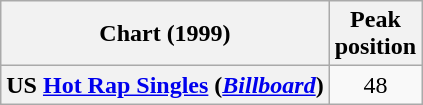<table class="wikitable plainrowheaders">
<tr>
<th>Chart (1999)</th>
<th>Peak<br>position</th>
</tr>
<tr>
<th scope="row">US <a href='#'>Hot Rap Singles</a> (<em><a href='#'>Billboard</a></em>)</th>
<td align=center>48</td>
</tr>
</table>
